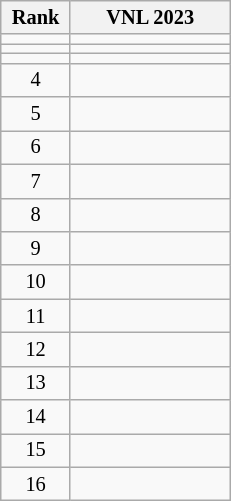<table class="wikitable sortable" style="font-size:85%; text-align:center;">
<tr>
<th width=40>Rank</th>
<th width=100>VNL 2023</th>
</tr>
<tr>
<td></td>
<td style="text-align:left"></td>
</tr>
<tr>
<td></td>
<td style="text-align:left"></td>
</tr>
<tr>
<td></td>
<td style="text-align:left"></td>
</tr>
<tr>
<td>4</td>
<td style="text-align:left"></td>
</tr>
<tr>
<td>5</td>
<td style="text-align:left"></td>
</tr>
<tr>
<td>6</td>
<td style="text-align:left"></td>
</tr>
<tr>
<td>7</td>
<td style="text-align:left"></td>
</tr>
<tr>
<td>8</td>
<td style="text-align:left"></td>
</tr>
<tr>
<td>9</td>
<td style="text-align:left"></td>
</tr>
<tr>
<td>10</td>
<td style="text-align:left"></td>
</tr>
<tr>
<td>11</td>
<td style="text-align:left"></td>
</tr>
<tr>
<td>12</td>
<td style="text-align:left"></td>
</tr>
<tr>
<td>13</td>
<td style="text-align:left"></td>
</tr>
<tr>
<td>14</td>
<td style="text-align:left"></td>
</tr>
<tr>
<td>15</td>
<td style="text-align:left"></td>
</tr>
<tr>
<td>16</td>
<td style="text-align:left"></td>
</tr>
</table>
